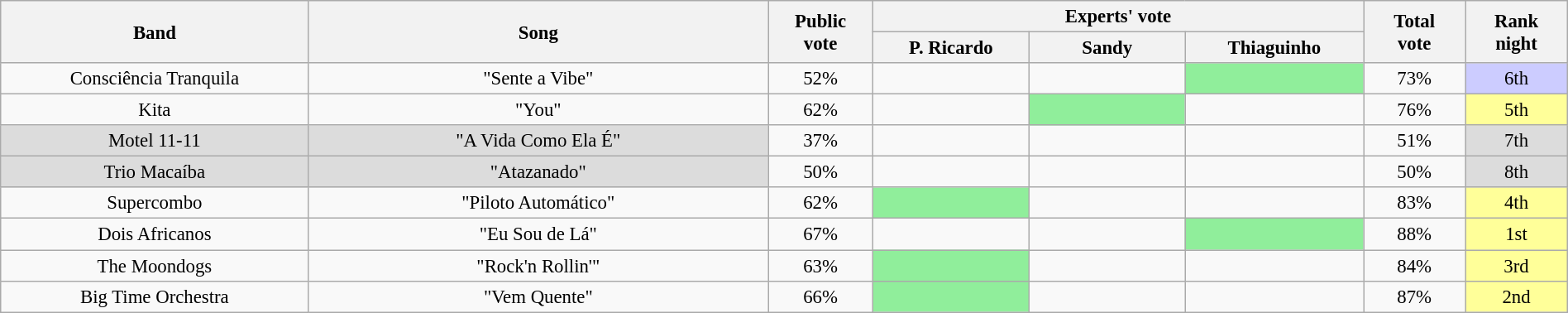<table class="wikitable" style="font-size:95%; text-align:center" width="100%">
<tr>
<th width="135" rowspan=2>Band</th>
<th width="205" rowspan=2>Song</th>
<th width="040" rowspan=2>Public<br>vote</th>
<th colspan=3>Experts' vote</th>
<th width="040" rowspan=2>Total<br>vote</th>
<th width="040" rowspan=2>Rank<br>night</th>
</tr>
<tr>
<th width="065">P. Ricardo</th>
<th width="065">Sandy</th>
<th width="065">Thiaguinho</th>
</tr>
<tr>
<td>Consciência Tranquila</td>
<td>"Sente a Vibe"</td>
<td>52%</td>
<td></td>
<td></td>
<td bgcolor="90EE9B"></td>
<td>73%</td>
<td bgcolor="#CCCCFF">6th</td>
</tr>
<tr>
<td>Kita</td>
<td>"You"</td>
<td>62%</td>
<td></td>
<td bgcolor="90EE9B"></td>
<td></td>
<td>76%</td>
<td bgcolor="#FFFF99">5th</td>
</tr>
<tr>
<td bgcolor="DCDCDC">Motel 11-11</td>
<td bgcolor="DCDCDC">"A Vida Como Ela É"</td>
<td>37%</td>
<td></td>
<td></td>
<td></td>
<td>51%</td>
<td bgcolor="DCDCDC">7th</td>
</tr>
<tr>
<td bgcolor="DCDCDC">Trio Macaíba</td>
<td bgcolor="DCDCDC">"Atazanado"</td>
<td>50%</td>
<td></td>
<td></td>
<td></td>
<td>50%</td>
<td bgcolor="DCDCDC">8th</td>
</tr>
<tr>
<td>Supercombo</td>
<td>"Piloto Automático"</td>
<td>62%</td>
<td bgcolor="90EE9B"></td>
<td></td>
<td></td>
<td>83%</td>
<td bgcolor="#FFFF99">4th</td>
</tr>
<tr>
<td>Dois Africanos</td>
<td>"Eu Sou de Lá"</td>
<td>67%</td>
<td></td>
<td></td>
<td bgcolor="90EE9B"></td>
<td>88%</td>
<td bgcolor="#FFFF99">1st</td>
</tr>
<tr>
<td>The Moondogs</td>
<td>"Rock'n Rollin'"</td>
<td>63%</td>
<td bgcolor="90EE9B"></td>
<td></td>
<td></td>
<td>84%</td>
<td bgcolor="#FFFF99">3rd</td>
</tr>
<tr>
<td>Big Time Orchestra</td>
<td>"Vem Quente"</td>
<td>66%</td>
<td bgcolor="90EE9B"></td>
<td></td>
<td></td>
<td>87%</td>
<td bgcolor="#FFFF99">2nd</td>
</tr>
</table>
